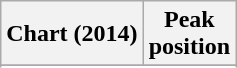<table class="wikitable sortable plainrowheaders">
<tr>
<th>Chart (2014)</th>
<th>Peak<br>position</th>
</tr>
<tr>
</tr>
<tr>
</tr>
<tr>
</tr>
<tr>
</tr>
<tr>
</tr>
<tr>
</tr>
</table>
